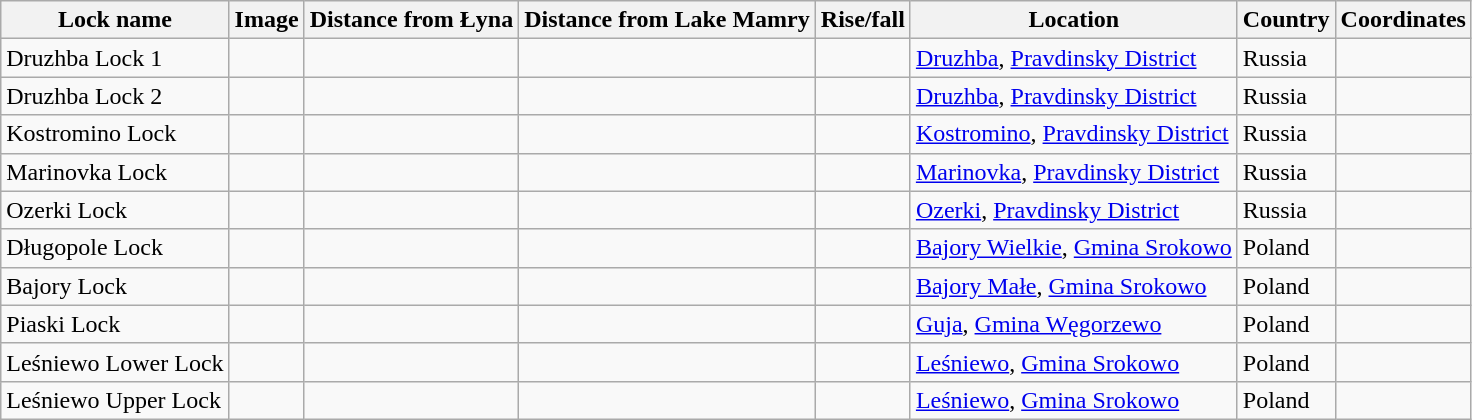<table class="wikitable sortable">
<tr>
<th>Lock name</th>
<th>Image</th>
<th>Distance from Łyna</th>
<th>Distance from Lake Mamry</th>
<th>Rise/fall</th>
<th>Location</th>
<th>Country</th>
<th>Coordinates</th>
</tr>
<tr>
<td>Druzhba Lock 1</td>
<td></td>
<td></td>
<td></td>
<td></td>
<td><a href='#'>Druzhba</a>, <a href='#'>Pravdinsky District</a></td>
<td>Russia</td>
<td></td>
</tr>
<tr>
<td>Druzhba Lock 2</td>
<td></td>
<td></td>
<td></td>
<td></td>
<td><a href='#'>Druzhba</a>, <a href='#'>Pravdinsky District</a></td>
<td>Russia</td>
<td></td>
</tr>
<tr>
<td>Kostromino Lock</td>
<td></td>
<td></td>
<td></td>
<td></td>
<td><a href='#'>Kostromino</a>, <a href='#'>Pravdinsky District</a></td>
<td>Russia</td>
<td></td>
</tr>
<tr>
<td>Marinovka Lock</td>
<td></td>
<td></td>
<td></td>
<td></td>
<td><a href='#'>Marinovka</a>, <a href='#'>Pravdinsky District</a></td>
<td>Russia</td>
<td></td>
</tr>
<tr>
<td>Ozerki Lock</td>
<td></td>
<td></td>
<td></td>
<td></td>
<td><a href='#'>Ozerki</a>, <a href='#'>Pravdinsky District</a></td>
<td>Russia</td>
<td></td>
</tr>
<tr>
<td>Długopole Lock</td>
<td></td>
<td></td>
<td></td>
<td></td>
<td><a href='#'>Bajory Wielkie</a>, <a href='#'>Gmina Srokowo</a></td>
<td>Poland</td>
<td></td>
</tr>
<tr>
<td>Bajory Lock</td>
<td></td>
<td></td>
<td></td>
<td></td>
<td><a href='#'>Bajory Małe</a>, <a href='#'>Gmina Srokowo</a></td>
<td>Poland</td>
<td></td>
</tr>
<tr>
<td>Piaski Lock</td>
<td></td>
<td></td>
<td></td>
<td></td>
<td><a href='#'>Guja</a>, <a href='#'>Gmina Węgorzewo</a></td>
<td>Poland</td>
<td></td>
</tr>
<tr>
<td>Leśniewo Lower Lock</td>
<td></td>
<td></td>
<td></td>
<td></td>
<td><a href='#'>Leśniewo</a>, <a href='#'>Gmina Srokowo</a></td>
<td>Poland</td>
<td></td>
</tr>
<tr>
<td>Leśniewo Upper Lock</td>
<td></td>
<td></td>
<td></td>
<td></td>
<td><a href='#'>Leśniewo</a>, <a href='#'>Gmina Srokowo</a></td>
<td>Poland</td>
<td></td>
</tr>
</table>
